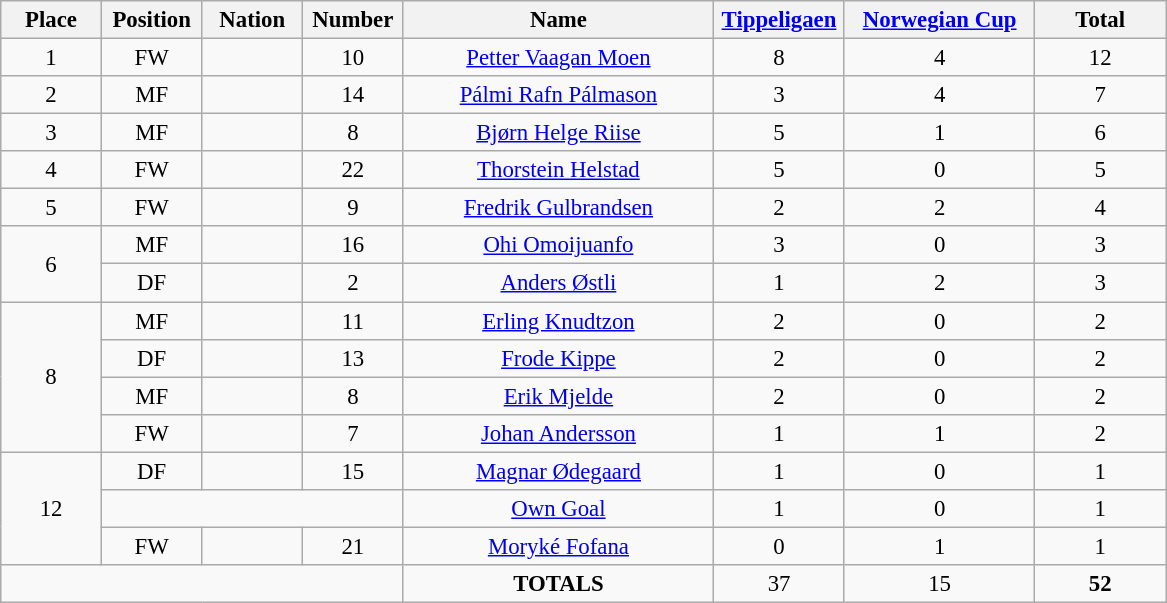<table class="wikitable" style="font-size: 95%; text-align: center;">
<tr>
<th width=60>Place</th>
<th width=60>Position</th>
<th width=60>Nation</th>
<th width=60>Number</th>
<th width=200>Name</th>
<th width=80><a href='#'>Tippeligaen</a></th>
<th width=120><a href='#'>Norwegian Cup</a></th>
<th width=80><strong>Total</strong></th>
</tr>
<tr>
<td>1</td>
<td>FW</td>
<td></td>
<td>10</td>
<td><a href='#'>Petter Vaagan Moen</a></td>
<td>8</td>
<td>4</td>
<td>12</td>
</tr>
<tr>
<td>2</td>
<td>MF</td>
<td></td>
<td>14</td>
<td><a href='#'>Pálmi Rafn Pálmason</a></td>
<td>3</td>
<td>4</td>
<td>7</td>
</tr>
<tr>
<td>3</td>
<td>MF</td>
<td></td>
<td>8</td>
<td><a href='#'>Bjørn Helge Riise</a></td>
<td>5</td>
<td>1</td>
<td>6</td>
</tr>
<tr>
<td>4</td>
<td>FW</td>
<td></td>
<td>22</td>
<td><a href='#'>Thorstein Helstad</a></td>
<td>5</td>
<td>0</td>
<td>5</td>
</tr>
<tr>
<td>5</td>
<td>FW</td>
<td></td>
<td>9</td>
<td><a href='#'>Fredrik Gulbrandsen</a></td>
<td>2</td>
<td>2</td>
<td>4</td>
</tr>
<tr>
<td rowspan=2>6</td>
<td>MF</td>
<td></td>
<td>16</td>
<td><a href='#'>Ohi Omoijuanfo</a></td>
<td>3</td>
<td>0</td>
<td>3</td>
</tr>
<tr>
<td>DF</td>
<td></td>
<td>2</td>
<td><a href='#'>Anders Østli</a></td>
<td>1</td>
<td>2</td>
<td>3</td>
</tr>
<tr>
<td rowspan=4>8</td>
<td>MF</td>
<td></td>
<td>11</td>
<td><a href='#'>Erling Knudtzon</a></td>
<td>2</td>
<td>0</td>
<td>2</td>
</tr>
<tr>
<td>DF</td>
<td></td>
<td>13</td>
<td><a href='#'>Frode Kippe</a></td>
<td>2</td>
<td>0</td>
<td>2</td>
</tr>
<tr>
<td>MF</td>
<td></td>
<td>8</td>
<td><a href='#'>Erik Mjelde</a></td>
<td>2</td>
<td>0</td>
<td>2</td>
</tr>
<tr>
<td>FW</td>
<td></td>
<td>7</td>
<td><a href='#'>Johan Andersson</a></td>
<td>1</td>
<td>1</td>
<td>2</td>
</tr>
<tr>
<td rowspan=3>12</td>
<td>DF</td>
<td></td>
<td>15</td>
<td><a href='#'>Magnar Ødegaard</a></td>
<td>1</td>
<td>0</td>
<td>1</td>
</tr>
<tr>
<td colspan=3></td>
<td><a href='#'>Own Goal</a></td>
<td>1</td>
<td>0</td>
<td>1</td>
</tr>
<tr>
<td>FW</td>
<td></td>
<td>21</td>
<td><a href='#'>Moryké Fofana</a></td>
<td>0</td>
<td>1</td>
<td>1</td>
</tr>
<tr>
<td colspan=4></td>
<td><strong>TOTALS</strong></td>
<td>37</td>
<td>15</td>
<td><strong>52</strong></td>
</tr>
</table>
